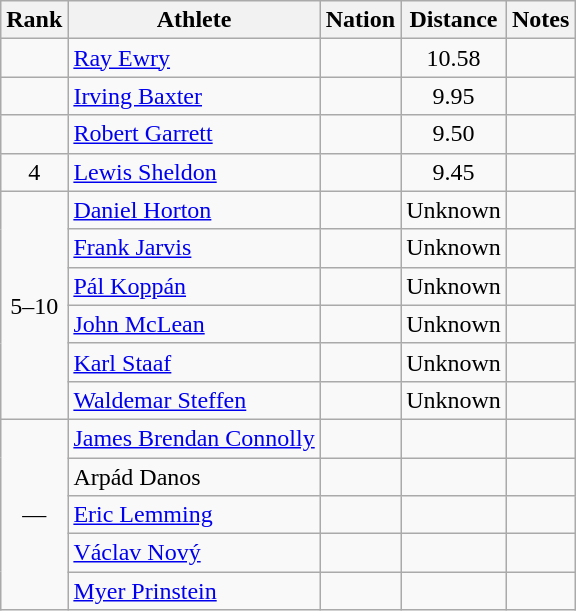<table class="wikitable sortable" style="text-align:center">
<tr>
<th>Rank</th>
<th>Athlete</th>
<th>Nation</th>
<th>Distance</th>
<th>Notes</th>
</tr>
<tr>
<td></td>
<td align=left><a href='#'>Ray Ewry</a></td>
<td align=left></td>
<td>10.58</td>
<td></td>
</tr>
<tr>
<td></td>
<td align=left><a href='#'>Irving Baxter</a></td>
<td align=left></td>
<td>9.95</td>
<td></td>
</tr>
<tr>
<td></td>
<td align=left><a href='#'>Robert Garrett</a></td>
<td align=left></td>
<td>9.50</td>
<td></td>
</tr>
<tr>
<td>4</td>
<td align=left><a href='#'>Lewis Sheldon</a></td>
<td align=left></td>
<td>9.45</td>
<td></td>
</tr>
<tr>
<td rowspan=6 data-sort-value=5>5–10</td>
<td align=left><a href='#'>Daniel Horton</a></td>
<td align=left></td>
<td data-sort-value=1.00>Unknown</td>
<td></td>
</tr>
<tr>
<td align=left><a href='#'>Frank Jarvis</a></td>
<td align=left></td>
<td data-sort-value=1.00>Unknown</td>
<td></td>
</tr>
<tr>
<td align=left><a href='#'>Pál Koppán</a></td>
<td align=left></td>
<td data-sort-value=1.00>Unknown</td>
<td></td>
</tr>
<tr>
<td align=left><a href='#'>John McLean</a></td>
<td align=left></td>
<td data-sort-value=1.00>Unknown</td>
<td></td>
</tr>
<tr>
<td align=left><a href='#'>Karl Staaf</a></td>
<td align=left></td>
<td data-sort-value=1.00>Unknown</td>
<td></td>
</tr>
<tr>
<td align=left><a href='#'>Waldemar Steffen</a></td>
<td align=left></td>
<td data-sort-value=1.00>Unknown</td>
<td></td>
</tr>
<tr>
<td rowspan=5 data-sort-value=11>—</td>
<td align=left><a href='#'>James Brendan Connolly</a></td>
<td align=left></td>
<td data-sort-value=0.00></td>
<td></td>
</tr>
<tr>
<td align=left>Arpád Danos</td>
<td align=left></td>
<td data-sort-value=0.00></td>
<td></td>
</tr>
<tr>
<td align=left><a href='#'>Eric Lemming</a></td>
<td align=left></td>
<td data-sort-value=0.00></td>
<td></td>
</tr>
<tr>
<td align=left><a href='#'>Václav Nový</a></td>
<td align=left></td>
<td data-sort-value=0.00></td>
<td></td>
</tr>
<tr>
<td align=left><a href='#'>Myer Prinstein</a></td>
<td align=left></td>
<td data-sort-value=0.00></td>
<td></td>
</tr>
</table>
